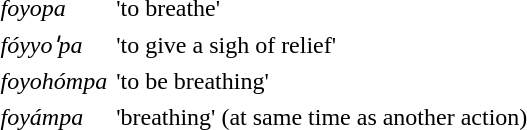<table cellspacing="4">
<tr>
<td>  </td>
<td>  </td>
<td><em>foyopa</em></td>
<td>'to breathe'</td>
</tr>
<tr>
<td>  </td>
<td>  </td>
<td><em>fóyyoꞌpa</em></td>
<td>'to give a sigh of relief'</td>
</tr>
<tr>
<td>  </td>
<td>  </td>
<td><em>foyohómpa</em></td>
<td>'to be breathing'</td>
</tr>
<tr>
<td>  </td>
<td>  </td>
<td><em>foyámpa</em></td>
<td>'breathing' (at same time as another action)</td>
</tr>
</table>
